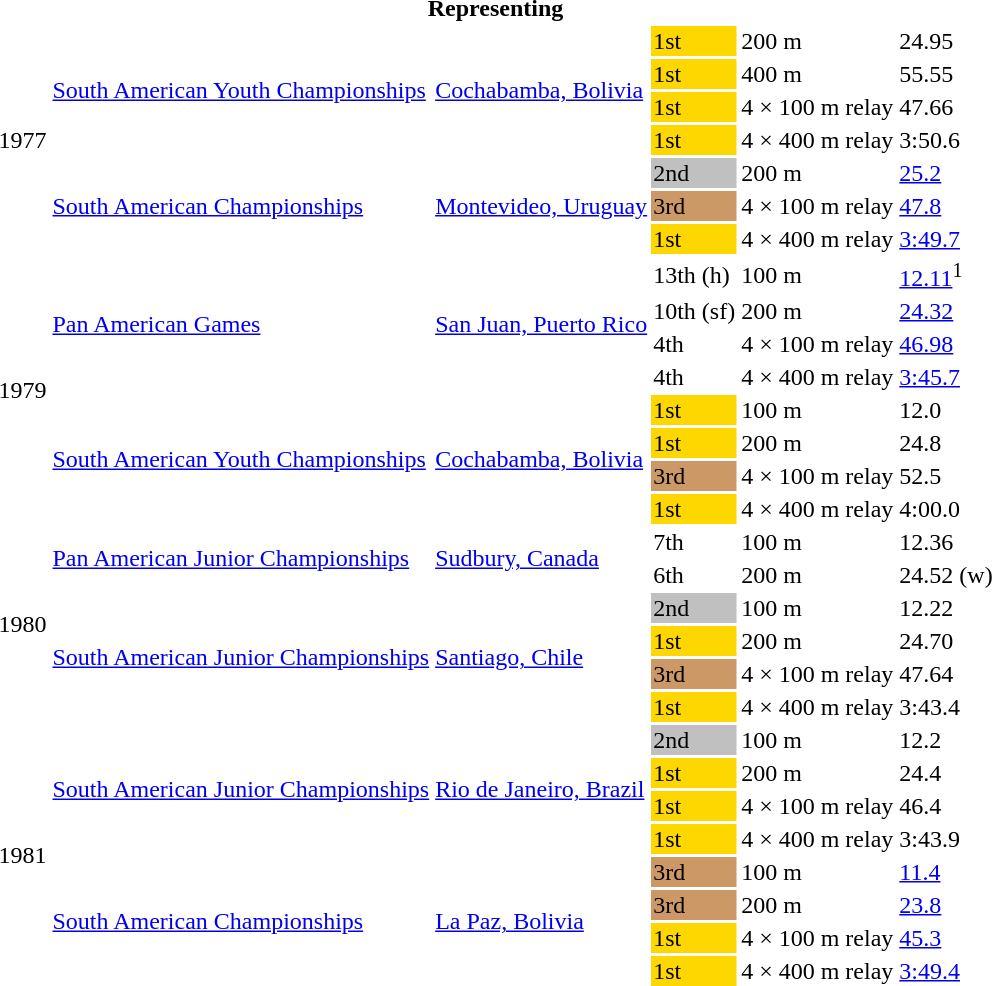<table>
<tr>
<th colspan="6">Representing </th>
</tr>
<tr>
<td rowspan=7>1977</td>
<td rowspan=4><a href='#'>South American Youth Championships</a></td>
<td rowspan=4><a href='#'>Cochabamba, Bolivia</a></td>
<td bgcolor=gold>1st</td>
<td>200 m</td>
<td>24.95</td>
</tr>
<tr>
<td bgcolor=gold>1st</td>
<td>400 m</td>
<td>55.55</td>
</tr>
<tr>
<td bgcolor=gold>1st</td>
<td>4 × 100 m relay</td>
<td>47.66</td>
</tr>
<tr>
<td bgcolor=gold>1st</td>
<td>4 × 400 m relay</td>
<td>3:50.6</td>
</tr>
<tr>
<td rowspan=3><a href='#'>South American Championships</a></td>
<td rowspan=3><a href='#'>Montevideo, Uruguay</a></td>
<td bgcolor=silver>2nd</td>
<td>200 m</td>
<td><a href='#'>25.2</a></td>
</tr>
<tr>
<td bgcolor=cc9966>3rd</td>
<td>4 × 100 m relay</td>
<td><a href='#'>47.8</a></td>
</tr>
<tr>
<td bgcolor=gold>1st</td>
<td>4 × 400 m relay</td>
<td><a href='#'>3:49.7</a></td>
</tr>
<tr>
<td rowspan=8>1979</td>
<td rowspan=4><a href='#'>Pan American Games</a></td>
<td rowspan=4><a href='#'>San Juan, Puerto Rico</a></td>
<td>13th (h)</td>
<td>100 m</td>
<td><a href='#'>12.11</a><sup>1</sup></td>
</tr>
<tr>
<td>10th (sf)</td>
<td>200 m</td>
<td><a href='#'>24.32</a></td>
</tr>
<tr>
<td>4th</td>
<td>4 × 100 m relay</td>
<td><a href='#'>46.98</a></td>
</tr>
<tr>
<td>4th</td>
<td>4 × 400 m relay</td>
<td><a href='#'>3:45.7</a></td>
</tr>
<tr>
<td rowspan=4><a href='#'>South American Youth Championships</a></td>
<td rowspan=4><a href='#'>Cochabamba, Bolivia</a></td>
<td bgcolor=gold>1st</td>
<td>100 m</td>
<td>12.0</td>
</tr>
<tr>
<td bgcolor=gold>1st</td>
<td>200 m</td>
<td>24.8</td>
</tr>
<tr>
<td bgcolor=cc9966>3rd</td>
<td>4 × 100 m relay</td>
<td>52.5</td>
</tr>
<tr>
<td bgcolor=gold>1st</td>
<td>4 × 400 m relay</td>
<td>4:00.0</td>
</tr>
<tr>
<td rowspan=6>1980</td>
<td rowspan=2><a href='#'>Pan American Junior Championships</a></td>
<td rowspan=2><a href='#'>Sudbury, Canada</a></td>
<td>7th</td>
<td>100 m</td>
<td>12.36</td>
</tr>
<tr>
<td>6th</td>
<td>200 m</td>
<td>24.52 (w)</td>
</tr>
<tr>
<td rowspan=4><a href='#'>South American Junior Championships</a></td>
<td rowspan=4><a href='#'>Santiago, Chile</a></td>
<td bgcolor=silver>2nd</td>
<td>100 m</td>
<td>12.22</td>
</tr>
<tr>
<td bgcolor=gold>1st</td>
<td>200 m</td>
<td>24.70</td>
</tr>
<tr>
<td bgcolor=cc9966>3rd</td>
<td>4 × 100 m relay</td>
<td>47.64</td>
</tr>
<tr>
<td bgcolor=gold>1st</td>
<td>4 × 400 m relay</td>
<td>3:43.4</td>
</tr>
<tr>
<td rowspan=8>1981</td>
<td rowspan=4><a href='#'>South American Junior Championships</a></td>
<td rowspan=4><a href='#'>Rio de Janeiro, Brazil</a></td>
<td bgcolor=silver>2nd</td>
<td>100 m</td>
<td>12.2</td>
</tr>
<tr>
<td bgcolor=gold>1st</td>
<td>200 m</td>
<td>24.4</td>
</tr>
<tr>
<td bgcolor=gold>1st</td>
<td>4 × 100 m relay</td>
<td>46.4</td>
</tr>
<tr>
<td bgcolor=gold>1st</td>
<td>4 × 400 m relay</td>
<td>3:43.9</td>
</tr>
<tr>
<td rowspan=4><a href='#'>South American Championships</a></td>
<td rowspan=4><a href='#'>La Paz, Bolivia</a></td>
<td bgcolor=cc9966>3rd</td>
<td>100 m</td>
<td><a href='#'>11.4</a></td>
</tr>
<tr>
<td bgcolor=cc9966>3rd</td>
<td>200 m</td>
<td><a href='#'>23.8</a></td>
</tr>
<tr>
<td bgcolor=gold>1st</td>
<td>4 × 100 m relay</td>
<td><a href='#'>45.3</a></td>
</tr>
<tr>
<td bgcolor=gold>1st</td>
<td>4 × 400 m relay</td>
<td><a href='#'>3:49.4</a></td>
</tr>
</table>
